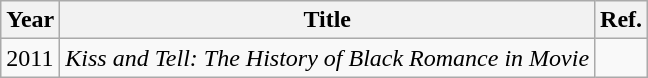<table class="wikitable sortable">
<tr>
<th>Year</th>
<th>Title</th>
<th>Ref.</th>
</tr>
<tr>
<td>2011</td>
<td><em>Kiss and Tell: The History of Black Romance in Movie</em></td>
<td></td>
</tr>
</table>
